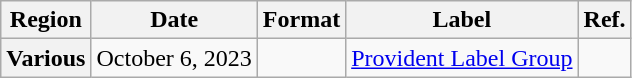<table class="wikitable plainrowheaders">
<tr>
<th scope="col">Region</th>
<th scope="col">Date</th>
<th scope="col">Format</th>
<th scope="col">Label</th>
<th scope="col">Ref.</th>
</tr>
<tr>
<th scope="row">Various</th>
<td>October 6, 2023<br></td>
<td></td>
<td><a href='#'>Provident Label Group</a></td>
<td></td>
</tr>
</table>
